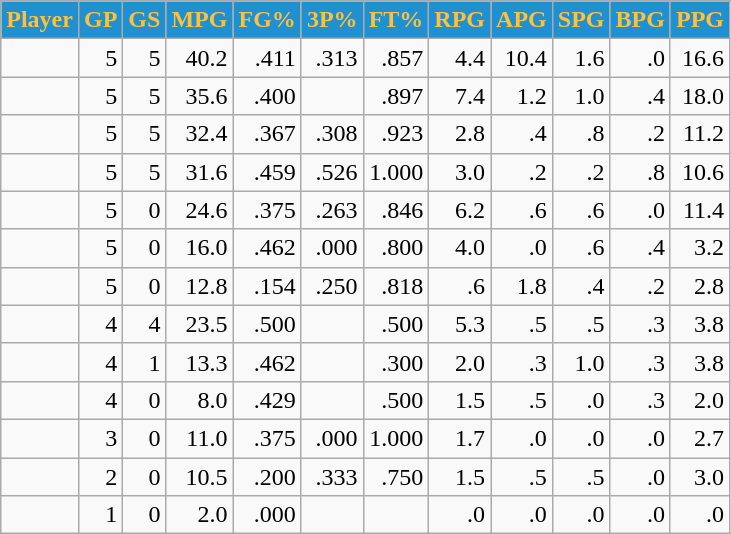<table class="wikitable sortable" style="text-align:right;">
<tr>
<th style="background:#1F90D1; color:#FFC139">Player</th>
<th style="background:#1F90D1; color:#FFC139">GP</th>
<th style="background:#1F90D1; color:#FFC139">GS</th>
<th style="background:#1F90D1; color:#FFC139">MPG</th>
<th style="background:#1F90D1; color:#FFC139">FG%</th>
<th style="background:#1F90D1; color:#FFC139">3P%</th>
<th style="background:#1F90D1; color:#FFC139">FT%</th>
<th style="background:#1F90D1; color:#FFC139">RPG</th>
<th style="background:#1F90D1; color:#FFC139">APG</th>
<th style="background:#1F90D1; color:#FFC139">SPG</th>
<th style="background:#1F90D1; color:#FFC139">BPG</th>
<th style="background:#1F90D1; color:#FFC139">PPG</th>
</tr>
<tr>
<td style="text-align:left;"></td>
<td>5</td>
<td>5</td>
<td>40.2</td>
<td>.411</td>
<td>.313</td>
<td>.857</td>
<td>4.4</td>
<td>10.4</td>
<td>1.6</td>
<td>.0</td>
<td>16.6</td>
</tr>
<tr>
<td style="text-align:left;"></td>
<td>5</td>
<td>5</td>
<td>35.6</td>
<td>.400</td>
<td></td>
<td>.897</td>
<td>7.4</td>
<td>1.2</td>
<td>1.0</td>
<td>.4</td>
<td>18.0</td>
</tr>
<tr>
<td style="text-align:left;"></td>
<td>5</td>
<td>5</td>
<td>32.4</td>
<td>.367</td>
<td>.308</td>
<td>.923</td>
<td>2.8</td>
<td>.4</td>
<td>.8</td>
<td>.2</td>
<td>11.2</td>
</tr>
<tr>
<td style="text-align:left;"></td>
<td>5</td>
<td>5</td>
<td>31.6</td>
<td>.459</td>
<td>.526</td>
<td>1.000</td>
<td>3.0</td>
<td>.2</td>
<td>.2</td>
<td>.8</td>
<td>10.6</td>
</tr>
<tr>
<td style="text-align:left;"></td>
<td>5</td>
<td>0</td>
<td>24.6</td>
<td>.375</td>
<td>.263</td>
<td>.846</td>
<td>6.2</td>
<td>.6</td>
<td>.6</td>
<td>.0</td>
<td>11.4</td>
</tr>
<tr>
<td style="text-align:left;"></td>
<td>5</td>
<td>0</td>
<td>16.0</td>
<td>.462</td>
<td>.000</td>
<td>.800</td>
<td>4.0</td>
<td>.0</td>
<td>.6</td>
<td>.4</td>
<td>3.2</td>
</tr>
<tr>
<td style="text-align:left;"></td>
<td>5</td>
<td>0</td>
<td>12.8</td>
<td>.154</td>
<td>.250</td>
<td>.818</td>
<td>.6</td>
<td>1.8</td>
<td>.4</td>
<td>.2</td>
<td>2.8</td>
</tr>
<tr>
<td style="text-align:left;"></td>
<td>4</td>
<td>4</td>
<td>23.5</td>
<td>.500</td>
<td></td>
<td>.500</td>
<td>5.3</td>
<td>.5</td>
<td>.5</td>
<td>.3</td>
<td>3.8</td>
</tr>
<tr>
<td style="text-align:left;"></td>
<td>4</td>
<td>1</td>
<td>13.3</td>
<td>.462</td>
<td></td>
<td>.300</td>
<td>2.0</td>
<td>.3</td>
<td>1.0</td>
<td>.3</td>
<td>3.8</td>
</tr>
<tr>
<td style="text-align:left;"></td>
<td>4</td>
<td>0</td>
<td>8.0</td>
<td>.429</td>
<td></td>
<td>.500</td>
<td>1.5</td>
<td>.5</td>
<td>.0</td>
<td>.3</td>
<td>2.0</td>
</tr>
<tr>
<td style="text-align:left;"></td>
<td>3</td>
<td>0</td>
<td>11.0</td>
<td>.375</td>
<td>.000</td>
<td>1.000</td>
<td>1.7</td>
<td>.0</td>
<td>.0</td>
<td>.0</td>
<td>2.7</td>
</tr>
<tr>
<td style="text-align:left;"></td>
<td>2</td>
<td>0</td>
<td>10.5</td>
<td>.200</td>
<td>.333</td>
<td>.750</td>
<td>1.5</td>
<td>.5</td>
<td>.5</td>
<td>.0</td>
<td>3.0</td>
</tr>
<tr>
<td style="text-align:left;"></td>
<td>1</td>
<td>0</td>
<td>2.0</td>
<td>.000</td>
<td></td>
<td></td>
<td>.0</td>
<td>.0</td>
<td>.0</td>
<td>.0</td>
<td>.0</td>
</tr>
</table>
